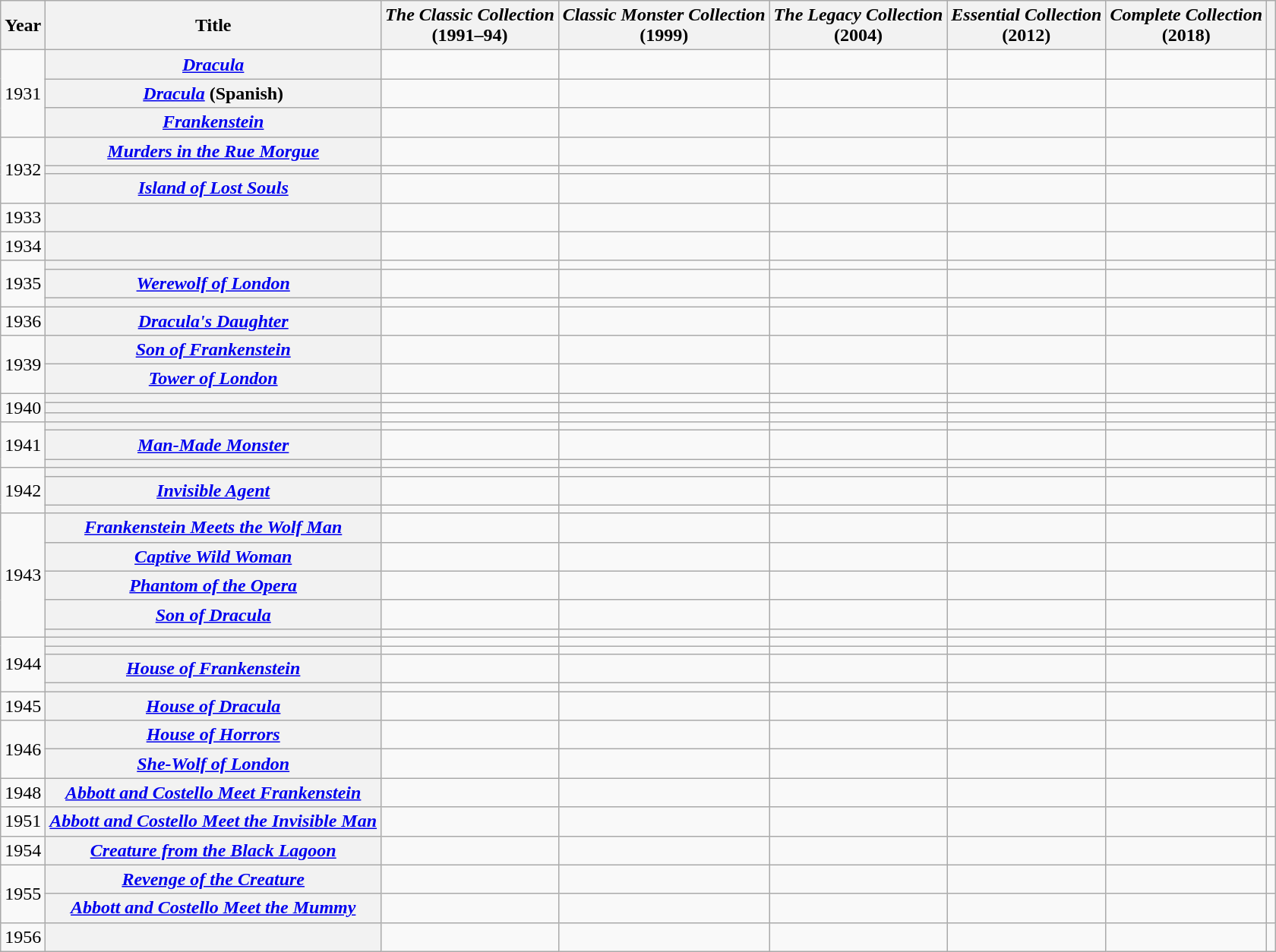<table class="wikitable sortable">
<tr>
<th>Year</th>
<th>Title</th>
<th><em>The Classic Collection</em><br>(1991–94)</th>
<th><em>Classic Monster Collection</em><br>(1999)</th>
<th><em>The Legacy Collection</em><br>(2004)</th>
<th><em>Essential Collection</em><br>(2012)</th>
<th><em>Complete Collection</em><br>(2018)</th>
<th class="unsortable"></th>
</tr>
<tr>
<td rowspan="3">1931</td>
<th scope=row><em><a href='#'>Dracula</a></em></th>
<td></td>
<td></td>
<td></td>
<td></td>
<td></td>
<td></td>
</tr>
<tr>
<th scope=row><em><a href='#'>Dracula</a></em> (Spanish)</th>
<td></td>
<td></td>
<td></td>
<td></td>
<td></td>
<td></td>
</tr>
<tr>
<th scope=row><em><a href='#'>Frankenstein</a></em></th>
<td></td>
<td></td>
<td></td>
<td></td>
<td></td>
<td></td>
</tr>
<tr>
<td rowspan="3">1932</td>
<th scope=row><em><a href='#'>Murders in the Rue Morgue</a></em></th>
<td></td>
<td></td>
<td></td>
<td></td>
<td></td>
<td> </td>
</tr>
<tr>
<th scope=row></th>
<td></td>
<td></td>
<td></td>
<td></td>
<td></td>
<td> </td>
</tr>
<tr>
<th scope=row><em><a href='#'>Island of Lost Souls</a></em></th>
<td></td>
<td></td>
<td></td>
<td></td>
<td></td>
<td> </td>
</tr>
<tr>
<td>1933</td>
<th scope=row></th>
<td></td>
<td></td>
<td></td>
<td></td>
<td></td>
<td></td>
</tr>
<tr>
<td>1934</td>
<th scope=row></th>
<td></td>
<td></td>
<td></td>
<td></td>
<td></td>
<td> </td>
</tr>
<tr>
<td rowspan="3">1935</td>
<th scope=row></th>
<td></td>
<td></td>
<td></td>
<td></td>
<td></td>
<td> </td>
</tr>
<tr>
<th scope=row><em><a href='#'>Werewolf of London</a></em></th>
<td></td>
<td></td>
<td></td>
<td></td>
<td></td>
<td> </td>
</tr>
<tr>
<th scope=row></th>
<td></td>
<td></td>
<td></td>
<td></td>
<td></td>
<td> </td>
</tr>
<tr>
<td>1936</td>
<th scope=row><em><a href='#'>Dracula's Daughter</a></em></th>
<td></td>
<td></td>
<td></td>
<td></td>
<td></td>
<td></td>
</tr>
<tr>
<td rowspan="2">1939</td>
<th scope=row><em><a href='#'>Son of Frankenstein</a></em></th>
<td></td>
<td></td>
<td></td>
<td></td>
<td></td>
<td> </td>
</tr>
<tr>
<th scope=row><em><a href='#'>Tower of London</a></em></th>
<td></td>
<td></td>
<td></td>
<td></td>
<td></td>
<td> </td>
</tr>
<tr>
<td rowspan="3">1940</td>
<th scope=row></th>
<td></td>
<td></td>
<td></td>
<td></td>
<td></td>
<td> </td>
</tr>
<tr>
<th scope=row></th>
<td></td>
<td></td>
<td></td>
<td></td>
<td></td>
<td> </td>
</tr>
<tr>
<th scope=row></th>
<td></td>
<td></td>
<td></td>
<td></td>
<td></td>
<td> </td>
</tr>
<tr>
<td rowspan="3">1941</td>
<th scope=row></th>
<td></td>
<td></td>
<td></td>
<td></td>
<td></td>
<td> </td>
</tr>
<tr>
<th scope=row><em><a href='#'>Man-Made Monster</a></em></th>
<td></td>
<td></td>
<td></td>
<td></td>
<td></td>
<td> </td>
</tr>
<tr>
<th scope=row></th>
<td></td>
<td></td>
<td></td>
<td></td>
<td></td>
<td> </td>
</tr>
<tr>
<td rowspan="3">1942</td>
<th scope=row></th>
<td></td>
<td></td>
<td></td>
<td></td>
<td></td>
<td> </td>
</tr>
<tr>
<th scope=row><em><a href='#'>Invisible Agent</a></em></th>
<td></td>
<td></td>
<td></td>
<td></td>
<td></td>
<td> </td>
</tr>
<tr>
<th scope=row></th>
<td></td>
<td></td>
<td></td>
<td></td>
<td></td>
<td> </td>
</tr>
<tr>
<td rowspan="5">1943</td>
<th scope=row><em><a href='#'>Frankenstein Meets the Wolf Man</a></em></th>
<td></td>
<td></td>
<td></td>
<td></td>
<td></td>
<td> </td>
</tr>
<tr>
<th scope=row><em><a href='#'>Captive Wild Woman</a></em></th>
<td></td>
<td></td>
<td></td>
<td></td>
<td></td>
<td> </td>
</tr>
<tr>
<th scope=row><em><a href='#'>Phantom of the Opera</a></em></th>
<td></td>
<td></td>
<td></td>
<td></td>
<td></td>
<td> </td>
</tr>
<tr>
<th scope=row><em><a href='#'>Son of Dracula</a></em></th>
<td></td>
<td></td>
<td></td>
<td></td>
<td></td>
<td> </td>
</tr>
<tr>
<th scope=row></th>
<td></td>
<td></td>
<td></td>
<td></td>
<td></td>
<td> </td>
</tr>
<tr>
<td rowspan="4">1944</td>
<th scope=row></th>
<td></td>
<td></td>
<td></td>
<td></td>
<td></td>
<td> </td>
</tr>
<tr>
<th scope=row></th>
<td></td>
<td></td>
<td></td>
<td></td>
<td></td>
<td> </td>
</tr>
<tr>
<th scope=row><em><a href='#'>House of Frankenstein</a></em></th>
<td></td>
<td></td>
<td></td>
<td></td>
<td></td>
<td> </td>
</tr>
<tr>
<th scope=row></th>
<td></td>
<td></td>
<td></td>
<td></td>
<td></td>
<td> </td>
</tr>
<tr>
<td>1945</td>
<th scope=row><em><a href='#'>House of Dracula</a></em></th>
<td></td>
<td></td>
<td></td>
<td></td>
<td></td>
<td> </td>
</tr>
<tr>
<td rowspan="2">1946</td>
<th scope=row><em><a href='#'>House of Horrors</a></em></th>
<td></td>
<td></td>
<td></td>
<td></td>
<td></td>
<td> </td>
</tr>
<tr>
<th scope=row><em><a href='#'>She-Wolf of London</a></em></th>
<td></td>
<td></td>
<td></td>
<td></td>
<td></td>
<td> </td>
</tr>
<tr>
<td>1948</td>
<th scope=row><em><a href='#'>Abbott and Costello Meet Frankenstein</a></em></th>
<td></td>
<td></td>
<td></td>
<td></td>
<td></td>
<td> </td>
</tr>
<tr>
<td>1951</td>
<th scope=row><em><a href='#'>Abbott and Costello Meet the Invisible Man</a></em></th>
<td></td>
<td></td>
<td></td>
<td></td>
<td></td>
<td> </td>
</tr>
<tr>
<td>1954</td>
<th scope=row><em><a href='#'>Creature from the Black Lagoon</a></em></th>
<td></td>
<td></td>
<td></td>
<td></td>
<td></td>
<td> </td>
</tr>
<tr>
<td rowspan="2">1955</td>
<th scope=row><em><a href='#'>Revenge of the Creature</a></em></th>
<td></td>
<td></td>
<td></td>
<td></td>
<td></td>
<td> </td>
</tr>
<tr>
<th scope=row><em><a href='#'>Abbott and Costello Meet the Mummy</a></em></th>
<td></td>
<td></td>
<td></td>
<td></td>
<td></td>
<td> </td>
</tr>
<tr>
<td>1956</td>
<th scope=row></th>
<td></td>
<td></td>
<td></td>
<td></td>
<td></td>
<td> </td>
</tr>
</table>
